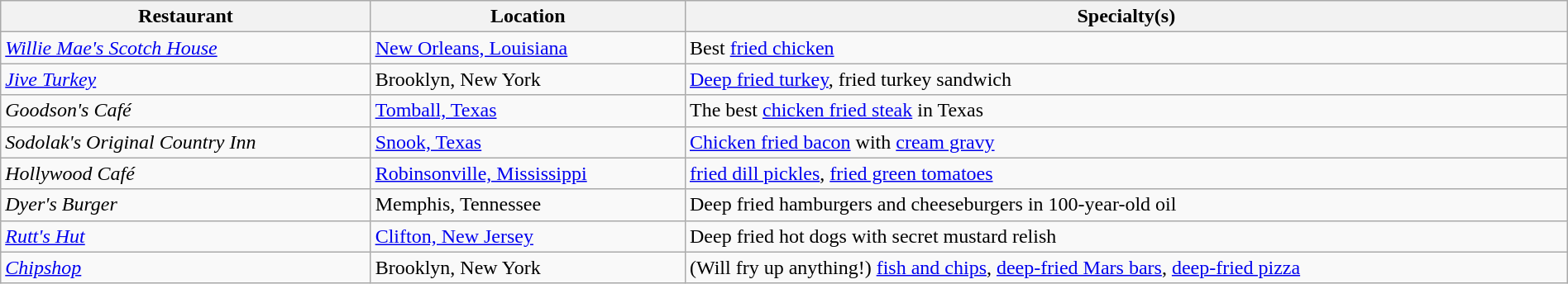<table class="wikitable" style="width:100%;">
<tr>
<th>Restaurant</th>
<th>Location</th>
<th>Specialty(s)</th>
</tr>
<tr>
<td><em><a href='#'>Willie Mae's Scotch House</a></em></td>
<td><a href='#'>New Orleans, Louisiana</a></td>
<td>Best <a href='#'>fried chicken</a></td>
</tr>
<tr>
<td><em><a href='#'>Jive Turkey</a></em></td>
<td>Brooklyn, New York</td>
<td><a href='#'>Deep fried turkey</a>, fried turkey sandwich</td>
</tr>
<tr>
<td><em>Goodson's Café</em></td>
<td><a href='#'>Tomball, Texas</a></td>
<td>The best <a href='#'>chicken fried steak</a> in Texas</td>
</tr>
<tr>
<td><em>Sodolak's Original Country Inn</em></td>
<td><a href='#'>Snook, Texas</a></td>
<td><a href='#'>Chicken fried bacon</a> with <a href='#'>cream gravy</a></td>
</tr>
<tr>
<td><em>Hollywood Café</em></td>
<td><a href='#'>Robinsonville, Mississippi</a></td>
<td><a href='#'>fried dill pickles</a>, <a href='#'>fried green tomatoes</a></td>
</tr>
<tr>
<td><em>Dyer's Burger</em></td>
<td>Memphis, Tennessee</td>
<td>Deep fried hamburgers and cheeseburgers in 100-year-old oil</td>
</tr>
<tr>
<td><em><a href='#'>Rutt's Hut</a></em></td>
<td><a href='#'>Clifton, New Jersey</a></td>
<td>Deep fried hot dogs with secret mustard relish</td>
</tr>
<tr>
<td><em><a href='#'>Chipshop</a></em></td>
<td>Brooklyn, New York</td>
<td>(Will fry up anything!) <a href='#'>fish and chips</a>, <a href='#'>deep-fried Mars bars</a>, <a href='#'>deep-fried pizza</a></td>
</tr>
</table>
